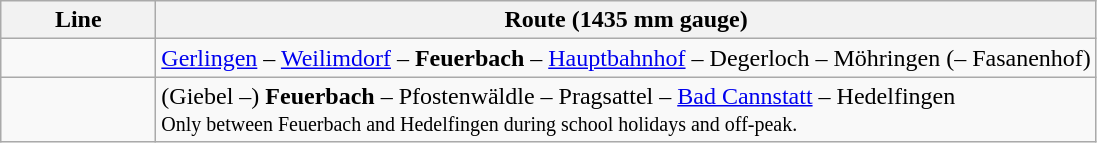<table class="wikitable">
<tr>
<th style="width:6em">Line</th>
<th>Route <span>(1435 mm gauge)</span></th>
</tr>
<tr>
<td align="center"></td>
<td><a href='#'>Gerlingen</a> – <a href='#'>Weilimdorf</a> – <strong>Feuerbach</strong> – <a href='#'>Hauptbahnhof</a> – Degerloch – Möhringen (– Fasanenhof)</td>
</tr>
<tr>
<td align="center"></td>
<td>(Giebel –) <strong>Feuerbach</strong> – Pfostenwäldle – Pragsattel – <a href='#'>Bad Cannstatt</a> – Hedelfingen<br><small>Only between Feuerbach and Hedelfingen during school holidays and off-peak.</small></td>
</tr>
</table>
